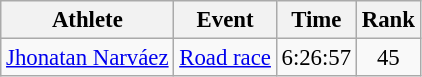<table class=wikitable style=font-size:95%;text-align:center>
<tr>
<th>Athlete</th>
<th>Event</th>
<th>Time</th>
<th>Rank</th>
</tr>
<tr align=center>
<td align=left><a href='#'>Jhonatan Narváez</a></td>
<td align=left><a href='#'>Road race</a></td>
<td>6:26:57</td>
<td>45</td>
</tr>
</table>
